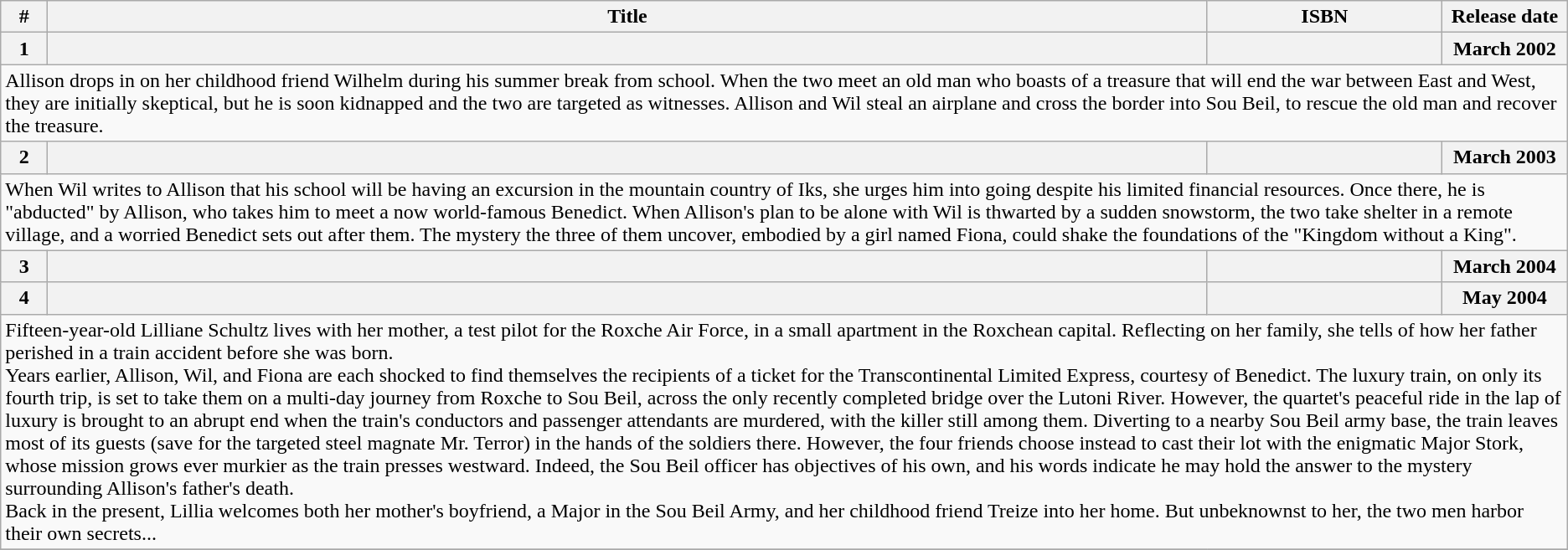<table class="wikitable">
<tr>
<th width="3%">#</th>
<th>Title</th>
<th width="15%">ISBN</th>
<th width="8%">Release date</th>
</tr>
<tr>
<th>1</th>
<th></th>
<th></th>
<th>March 2002</th>
</tr>
<tr>
<td colspan="4">Allison drops in on her childhood friend Wilhelm during his summer break from school. When the two meet an old man who boasts of a treasure that will end the war between East and West, they are initially skeptical, but he is soon kidnapped and the two are targeted as witnesses. Allison and Wil steal an airplane and cross the border into Sou Beil, to rescue the old man and recover the treasure.</td>
</tr>
<tr>
<th>2</th>
<th></th>
<th></th>
<th>March 2003</th>
</tr>
<tr>
<td colspan="4">When Wil writes to Allison that his school will be having an excursion in the mountain country of Iks, she urges him into going despite his limited financial resources. Once there, he is "abducted" by Allison, who takes him to meet a now world-famous Benedict. When Allison's plan to be alone with Wil is thwarted by a sudden snowstorm, the two take shelter in a remote village, and a worried Benedict sets out after them. The mystery the three of them uncover, embodied by a girl named Fiona, could shake the foundations of the "Kingdom without a King".</td>
</tr>
<tr>
<th>3</th>
<th></th>
<th></th>
<th>March 2004</th>
</tr>
<tr>
<th>4</th>
<th></th>
<th></th>
<th>May 2004</th>
</tr>
<tr>
<td colspan="4">Fifteen-year-old Lilliane Schultz lives with her mother, a test pilot for the Roxche Air Force, in a small apartment in the Roxchean capital. Reflecting on her family, she tells of how her father perished in a train accident before she was born.<br>Years earlier, Allison, Wil, and Fiona are each shocked to find themselves the recipients of a ticket for the Transcontinental Limited Express, courtesy of Benedict. The luxury train, on only its fourth trip, is set to take them on a multi-day journey from Roxche to Sou Beil, across the only recently completed bridge over the Lutoni River. However, the quartet's peaceful ride in the lap of luxury is brought to an abrupt end when the train's conductors and passenger attendants are murdered, with the killer still among them. Diverting to a nearby Sou Beil army base, the train leaves most of its guests (save for the targeted steel magnate Mr. Terror) in the hands of the soldiers there. However, the four friends choose instead to cast their lot with the enigmatic Major Stork, whose mission grows ever murkier as the train presses westward. Indeed, the Sou Beil officer has objectives of his own, and his words indicate he may hold the answer to the mystery surrounding Allison's father's death.<br>Back in the present, Lillia welcomes both her mother's boyfriend, a Major in the Sou Beil Army, and her childhood friend Treize into her home. But unbeknownst to her, the two men harbor their own secrets...</td>
</tr>
<tr>
</tr>
</table>
